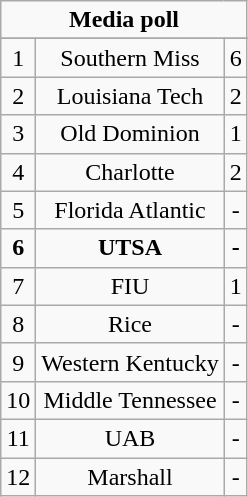<table class="wikitable">
<tr align="center">
<td align="center" Colspan="3"><strong>Media poll</strong></td>
</tr>
<tr align="center">
</tr>
<tr align="center">
<td>1</td>
<td>Southern Miss</td>
<td>6</td>
</tr>
<tr align="center">
<td>2</td>
<td>Louisiana Tech</td>
<td>2</td>
</tr>
<tr align="center">
<td>3</td>
<td>Old Dominion</td>
<td>1</td>
</tr>
<tr align="center">
<td>4</td>
<td>Charlotte</td>
<td>2</td>
</tr>
<tr align="center">
<td>5</td>
<td>Florida Atlantic</td>
<td>-</td>
</tr>
<tr align="center">
<td><strong>6</strong></td>
<td><strong>UTSA</strong></td>
<td><strong>-</strong></td>
</tr>
<tr align="center">
<td>7</td>
<td>FIU</td>
<td>1</td>
</tr>
<tr align="center">
<td>8</td>
<td>Rice</td>
<td>-</td>
</tr>
<tr align="center">
<td>9</td>
<td>Western Kentucky</td>
<td>-</td>
</tr>
<tr align="center">
<td>10</td>
<td>Middle Tennessee</td>
<td>-</td>
</tr>
<tr align="center">
<td>11</td>
<td>UAB</td>
<td>-</td>
</tr>
<tr align="center">
<td>12</td>
<td>Marshall</td>
<td>-</td>
</tr>
</table>
